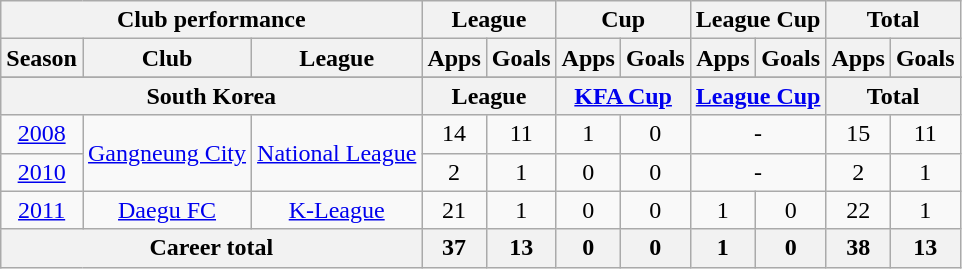<table class="wikitable" style="text-align:center">
<tr>
<th colspan=3>Club performance</th>
<th colspan=2>League</th>
<th colspan=2>Cup</th>
<th colspan=2>League Cup</th>
<th colspan=2>Total</th>
</tr>
<tr>
<th>Season</th>
<th>Club</th>
<th>League</th>
<th>Apps</th>
<th>Goals</th>
<th>Apps</th>
<th>Goals</th>
<th>Apps</th>
<th>Goals</th>
<th>Apps</th>
<th>Goals</th>
</tr>
<tr>
</tr>
<tr>
<th colspan=3>South Korea</th>
<th colspan=2>League</th>
<th colspan=2><a href='#'>KFA Cup</a></th>
<th colspan=2><a href='#'>League Cup</a></th>
<th colspan=2>Total</th>
</tr>
<tr>
<td><a href='#'>2008</a></td>
<td rowspan="2"><a href='#'>Gangneung City</a></td>
<td rowspan="2"><a href='#'>National League</a></td>
<td>14</td>
<td>11</td>
<td>1</td>
<td>0</td>
<td colspan="2">-</td>
<td>15</td>
<td>11</td>
</tr>
<tr>
<td><a href='#'>2010</a></td>
<td>2</td>
<td>1</td>
<td>0</td>
<td>0</td>
<td colspan="2">-</td>
<td>2</td>
<td>1</td>
</tr>
<tr>
<td><a href='#'>2011</a></td>
<td rowspan="1"><a href='#'>Daegu FC</a></td>
<td rowspan="1"><a href='#'>K-League</a></td>
<td>21</td>
<td>1</td>
<td>0</td>
<td>0</td>
<td>1</td>
<td>0</td>
<td>22</td>
<td>1</td>
</tr>
<tr>
<th colspan=3>Career total</th>
<th>37</th>
<th>13</th>
<th>0</th>
<th>0</th>
<th>1</th>
<th>0</th>
<th>38</th>
<th>13</th>
</tr>
</table>
